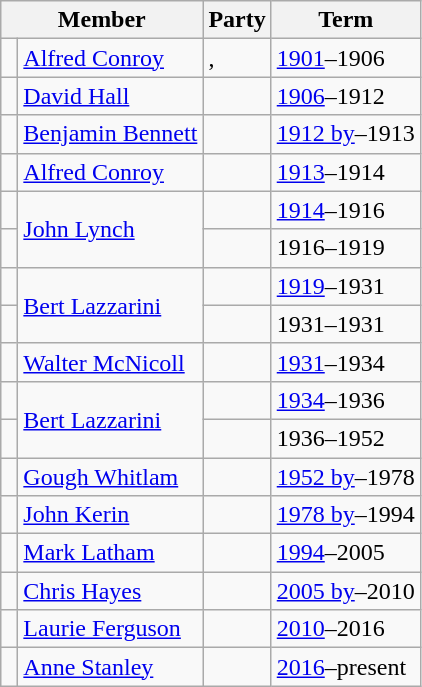<table class="wikitable">
<tr>
<th colspan="2">Member</th>
<th>Party</th>
<th>Term</th>
</tr>
<tr>
<td> </td>
<td><a href='#'>Alfred Conroy</a></td>
<td>, </td>
<td><a href='#'>1901</a>–1906</td>
</tr>
<tr>
<td> </td>
<td><a href='#'>David Hall</a></td>
<td></td>
<td><a href='#'>1906</a>–1912</td>
</tr>
<tr>
<td> </td>
<td><a href='#'>Benjamin Bennett</a></td>
<td></td>
<td><a href='#'>1912 by</a>–1913</td>
</tr>
<tr>
<td> </td>
<td><a href='#'>Alfred Conroy</a></td>
<td></td>
<td><a href='#'>1913</a>–1914</td>
</tr>
<tr>
<td> </td>
<td rowspan="2"><a href='#'>John Lynch</a></td>
<td></td>
<td><a href='#'>1914</a>–1916</td>
</tr>
<tr>
<td> </td>
<td></td>
<td>1916–1919</td>
</tr>
<tr>
<td> </td>
<td rowspan="2"><a href='#'>Bert Lazzarini</a></td>
<td></td>
<td><a href='#'>1919</a>–1931</td>
</tr>
<tr>
<td> </td>
<td></td>
<td>1931–1931</td>
</tr>
<tr>
<td> </td>
<td><a href='#'>Walter McNicoll</a></td>
<td></td>
<td><a href='#'>1931</a>–1934</td>
</tr>
<tr>
<td> </td>
<td rowspan="2"><a href='#'>Bert Lazzarini</a></td>
<td></td>
<td><a href='#'>1934</a>–1936</td>
</tr>
<tr>
<td> </td>
<td></td>
<td>1936–1952</td>
</tr>
<tr>
<td> </td>
<td><a href='#'>Gough Whitlam</a></td>
<td></td>
<td><a href='#'>1952 by</a>–1978</td>
</tr>
<tr>
<td> </td>
<td><a href='#'>John Kerin</a></td>
<td></td>
<td><a href='#'>1978 by</a>–1994</td>
</tr>
<tr>
<td> </td>
<td><a href='#'>Mark Latham</a></td>
<td></td>
<td><a href='#'>1994</a>–2005</td>
</tr>
<tr>
<td> </td>
<td><a href='#'>Chris Hayes</a></td>
<td></td>
<td><a href='#'>2005 by</a>–2010</td>
</tr>
<tr>
<td> </td>
<td><a href='#'>Laurie Ferguson</a></td>
<td></td>
<td><a href='#'>2010</a>–2016</td>
</tr>
<tr>
<td> </td>
<td><a href='#'>Anne Stanley</a></td>
<td></td>
<td><a href='#'>2016</a>–present</td>
</tr>
</table>
